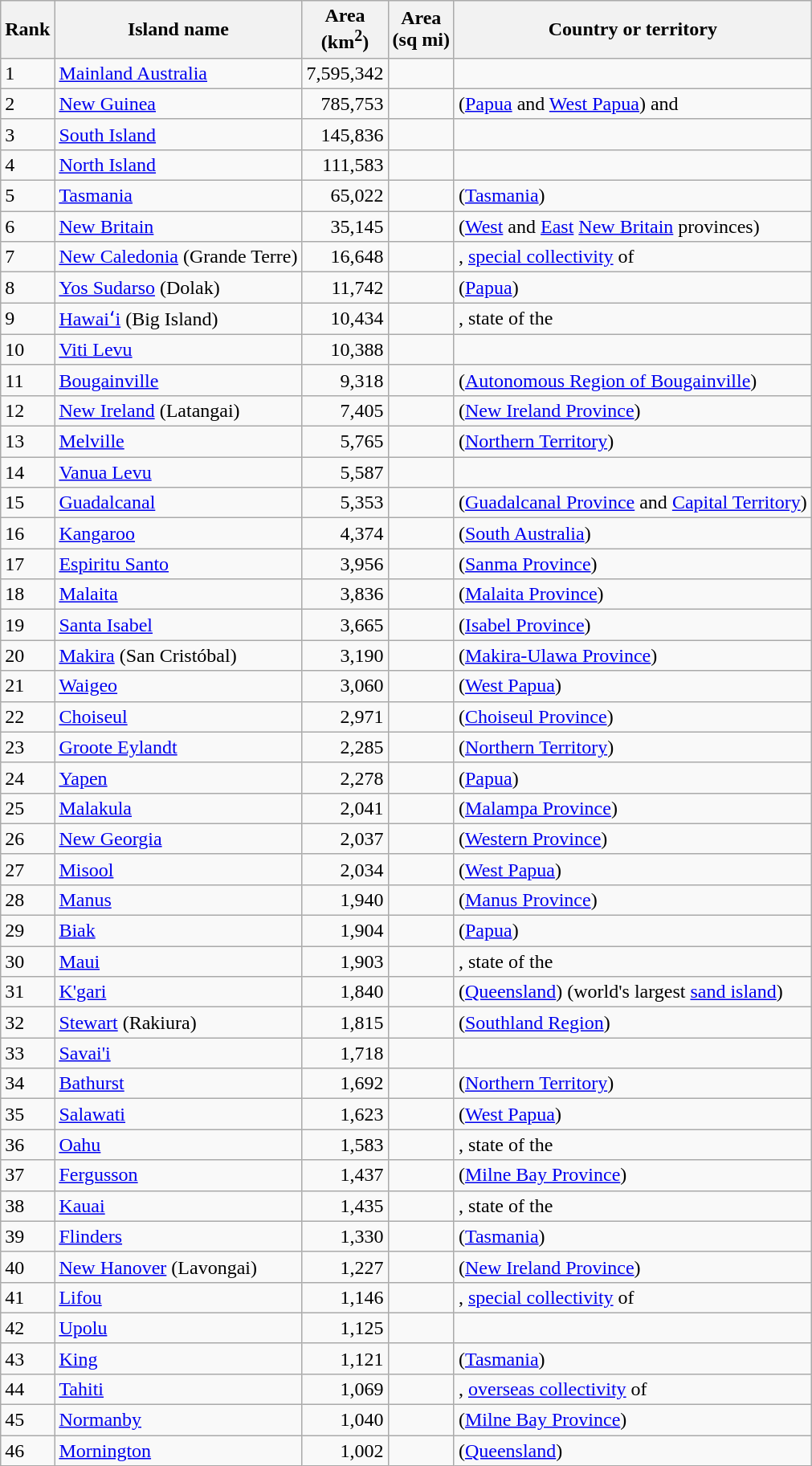<table class="sortable wikitable">
<tr>
<th>Rank</th>
<th>Island name</th>
<th class="unsortable">Area<br>(km<sup>2</sup>)</th>
<th class="unsortable">Area<br>(sq mi)</th>
<th>Country or territory</th>
</tr>
<tr>
<td>1</td>
<td><a href='#'>Mainland Australia</a></td>
<td align="right">7,595,342</td>
<td align="right"></td>
<td></td>
</tr>
<tr>
<td>2</td>
<td><a href='#'>New Guinea</a></td>
<td align="right">785,753</td>
<td align="right"></td>
<td> (<a href='#'>Papua</a> and <a href='#'>West Papua</a>) and </td>
</tr>
<tr>
<td>3</td>
<td><a href='#'>South Island</a></td>
<td align="right">145,836</td>
<td align="right"></td>
<td></td>
</tr>
<tr>
<td>4</td>
<td><a href='#'>North Island</a></td>
<td align="right">111,583</td>
<td align="right"></td>
<td></td>
</tr>
<tr>
<td>5</td>
<td><a href='#'>Tasmania</a></td>
<td align="right">65,022</td>
<td align="right"></td>
<td> (<a href='#'>Tasmania</a>)</td>
</tr>
<tr>
<td>6</td>
<td><a href='#'>New Britain</a></td>
<td align="right">35,145</td>
<td align="right"></td>
<td> (<a href='#'>West</a> and <a href='#'>East</a> <a href='#'>New Britain</a> provinces)</td>
</tr>
<tr>
<td>7</td>
<td><a href='#'>New Caledonia</a> (Grande Terre)</td>
<td align="right">16,648</td>
<td align="right"></td>
<td>, <a href='#'>special collectivity</a> of </td>
</tr>
<tr>
<td>8</td>
<td><a href='#'>Yos Sudarso</a> (Dolak)</td>
<td align="right">11,742</td>
<td align="right"></td>
<td> (<a href='#'>Papua</a>)</td>
</tr>
<tr>
<td>9</td>
<td><a href='#'>Hawaiʻi</a> (Big Island)</td>
<td align="right">10,434</td>
<td align="right"></td>
<td>, state of the </td>
</tr>
<tr>
<td>10</td>
<td><a href='#'>Viti Levu</a></td>
<td align="right">10,388</td>
<td align="right"></td>
<td></td>
</tr>
<tr>
<td>11</td>
<td><a href='#'>Bougainville</a></td>
<td align="right">9,318</td>
<td align="right"></td>
<td> (<a href='#'>Autonomous Region of Bougainville</a>)</td>
</tr>
<tr>
<td>12</td>
<td><a href='#'>New Ireland</a> (Latangai)</td>
<td align="right">7,405</td>
<td align="right"></td>
<td> (<a href='#'>New Ireland Province</a>)</td>
</tr>
<tr>
<td>13</td>
<td><a href='#'>Melville</a></td>
<td align="right">5,765</td>
<td align="right"></td>
<td> (<a href='#'>Northern Territory</a>)</td>
</tr>
<tr>
<td>14</td>
<td><a href='#'>Vanua Levu</a></td>
<td align="right">5,587</td>
<td align="right"></td>
<td></td>
</tr>
<tr>
<td>15</td>
<td><a href='#'>Guadalcanal</a></td>
<td align="right">5,353</td>
<td align="right"></td>
<td> (<a href='#'>Guadalcanal Province</a> and <a href='#'>Capital Territory</a>)</td>
</tr>
<tr>
<td>16</td>
<td><a href='#'>Kangaroo</a></td>
<td align="right">4,374</td>
<td align="right"></td>
<td> (<a href='#'>South Australia</a>)</td>
</tr>
<tr>
<td>17</td>
<td><a href='#'>Espiritu Santo</a></td>
<td align="right">3,956</td>
<td align="right"></td>
<td> (<a href='#'>Sanma Province</a>)</td>
</tr>
<tr>
<td>18</td>
<td><a href='#'>Malaita</a></td>
<td align="right">3,836</td>
<td align="right"></td>
<td> (<a href='#'>Malaita Province</a>)</td>
</tr>
<tr>
<td>19</td>
<td><a href='#'>Santa Isabel</a></td>
<td align="right">3,665</td>
<td align="right"></td>
<td> (<a href='#'>Isabel Province</a>)</td>
</tr>
<tr>
<td>20</td>
<td><a href='#'>Makira</a> (San Cristóbal)</td>
<td align="right">3,190</td>
<td align="right"></td>
<td> (<a href='#'>Makira-Ulawa Province</a>)</td>
</tr>
<tr>
<td>21</td>
<td><a href='#'>Waigeo</a></td>
<td align="right">3,060</td>
<td align="right"></td>
<td> (<a href='#'>West Papua</a>)</td>
</tr>
<tr>
<td>22</td>
<td><a href='#'>Choiseul</a></td>
<td align="right">2,971</td>
<td align="right"></td>
<td> (<a href='#'>Choiseul Province</a>)</td>
</tr>
<tr>
<td>23</td>
<td><a href='#'>Groote Eylandt</a></td>
<td align="right">2,285</td>
<td align="right"></td>
<td> (<a href='#'>Northern Territory</a>)</td>
</tr>
<tr>
<td>24</td>
<td><a href='#'>Yapen</a></td>
<td align="right">2,278</td>
<td align="right"></td>
<td> (<a href='#'>Papua</a>)</td>
</tr>
<tr>
<td>25</td>
<td><a href='#'>Malakula</a></td>
<td align="right">2,041</td>
<td align="right"></td>
<td> (<a href='#'>Malampa Province</a>)</td>
</tr>
<tr>
<td>26</td>
<td><a href='#'>New Georgia</a></td>
<td align="right">2,037</td>
<td align="right"></td>
<td> (<a href='#'>Western Province</a>)</td>
</tr>
<tr>
<td>27</td>
<td><a href='#'>Misool</a></td>
<td align="right">2,034</td>
<td align="right"></td>
<td> (<a href='#'>West Papua</a>)</td>
</tr>
<tr>
<td>28</td>
<td><a href='#'>Manus</a></td>
<td align="right">1,940</td>
<td align="right"></td>
<td> (<a href='#'>Manus Province</a>)</td>
</tr>
<tr>
<td>29</td>
<td><a href='#'>Biak</a></td>
<td align="right">1,904</td>
<td align="right"></td>
<td> (<a href='#'>Papua</a>)</td>
</tr>
<tr>
<td>30</td>
<td><a href='#'>Maui</a></td>
<td align="right">1,903</td>
<td align="right"></td>
<td>, state of the </td>
</tr>
<tr>
<td>31</td>
<td><a href='#'>K'gari</a></td>
<td align="right">1,840</td>
<td align="right"></td>
<td> (<a href='#'>Queensland</a>) (world's largest <a href='#'>sand island</a>)</td>
</tr>
<tr>
<td>32</td>
<td><a href='#'>Stewart</a> (Rakiura)</td>
<td align="right">1,815</td>
<td align="right"></td>
<td> (<a href='#'>Southland Region</a>)</td>
</tr>
<tr>
<td>33</td>
<td><a href='#'>Savai'i</a></td>
<td align="right">1,718</td>
<td align="right"></td>
<td></td>
</tr>
<tr>
<td>34</td>
<td><a href='#'>Bathurst</a></td>
<td align="right">1,692</td>
<td align="right"></td>
<td> (<a href='#'>Northern Territory</a>)</td>
</tr>
<tr>
<td>35</td>
<td><a href='#'>Salawati</a></td>
<td align="right">1,623</td>
<td align="right"></td>
<td> (<a href='#'>West Papua</a>)</td>
</tr>
<tr>
<td>36</td>
<td><a href='#'>Oahu</a></td>
<td align="right">1,583</td>
<td align="right"></td>
<td>, state of the </td>
</tr>
<tr>
<td>37</td>
<td><a href='#'>Fergusson</a></td>
<td align="right">1,437</td>
<td align="right"></td>
<td> (<a href='#'>Milne Bay Province</a>)</td>
</tr>
<tr>
<td>38</td>
<td><a href='#'>Kauai</a></td>
<td align="right">1,435</td>
<td align="right"></td>
<td>, state of the </td>
</tr>
<tr>
<td>39</td>
<td><a href='#'>Flinders</a></td>
<td align="right">1,330</td>
<td align="right"></td>
<td> (<a href='#'>Tasmania</a>)</td>
</tr>
<tr>
<td>40</td>
<td><a href='#'>New Hanover</a> (Lavongai)</td>
<td align="right">1,227</td>
<td align="right"></td>
<td> (<a href='#'>New Ireland Province</a>)</td>
</tr>
<tr>
<td>41</td>
<td><a href='#'>Lifou</a></td>
<td align="right">1,146</td>
<td align="right"></td>
<td>, <a href='#'>special collectivity</a> of </td>
</tr>
<tr>
<td>42</td>
<td><a href='#'>Upolu</a></td>
<td align="right">1,125</td>
<td align="right"></td>
<td></td>
</tr>
<tr>
<td>43</td>
<td><a href='#'>King</a></td>
<td align="right">1,121</td>
<td align="right"></td>
<td> (<a href='#'>Tasmania</a>)</td>
</tr>
<tr>
<td>44</td>
<td><a href='#'>Tahiti</a></td>
<td align="right">1,069</td>
<td align="right"></td>
<td>, <a href='#'>overseas collectivity</a> of </td>
</tr>
<tr>
<td>45</td>
<td><a href='#'>Normanby</a></td>
<td align="right">1,040</td>
<td align="right"></td>
<td> (<a href='#'>Milne Bay Province</a>)</td>
</tr>
<tr>
<td>46</td>
<td><a href='#'>Mornington</a></td>
<td align="right">1,002 </td>
<td align="right"></td>
<td> (<a href='#'>Queensland</a>)</td>
</tr>
</table>
